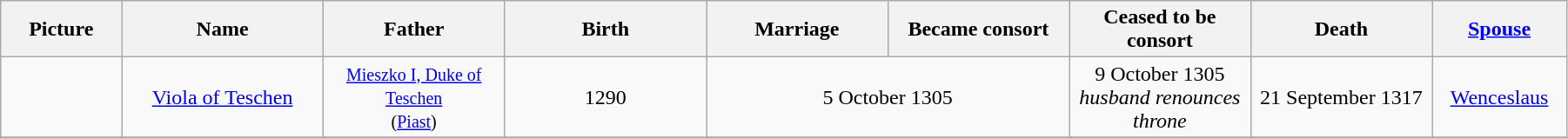<table width=95% class="wikitable">
<tr>
<th width = "6%">Picture</th>
<th width = "10%">Name</th>
<th width = "9%">Father</th>
<th width = "10%">Birth</th>
<th width = "9%">Marriage</th>
<th width = "9%">Became consort</th>
<th width = "9%">Ceased to be consort</th>
<th width = "9%">Death</th>
<th width = "6%"><a href='#'>Spouse</a></th>
</tr>
<tr>
<td style="text-align:center"></td>
<td style="text-align:center"><a href='#'>Viola of Teschen</a></td>
<td style="text-align:center"><small><a href='#'>Mieszko I, Duke of Teschen</a><br>(<a href='#'>Piast</a>)</small></td>
<td style="text-align:center">1290</td>
<td style="text-align:center" colspan="2">5 October 1305</td>
<td style="text-align:center">9 October 1305<br><em>husband renounces throne</em></td>
<td style="text-align:center">21 September 1317</td>
<td style="text-align:center"><a href='#'>Wenceslaus</a></td>
</tr>
<tr>
</tr>
</table>
